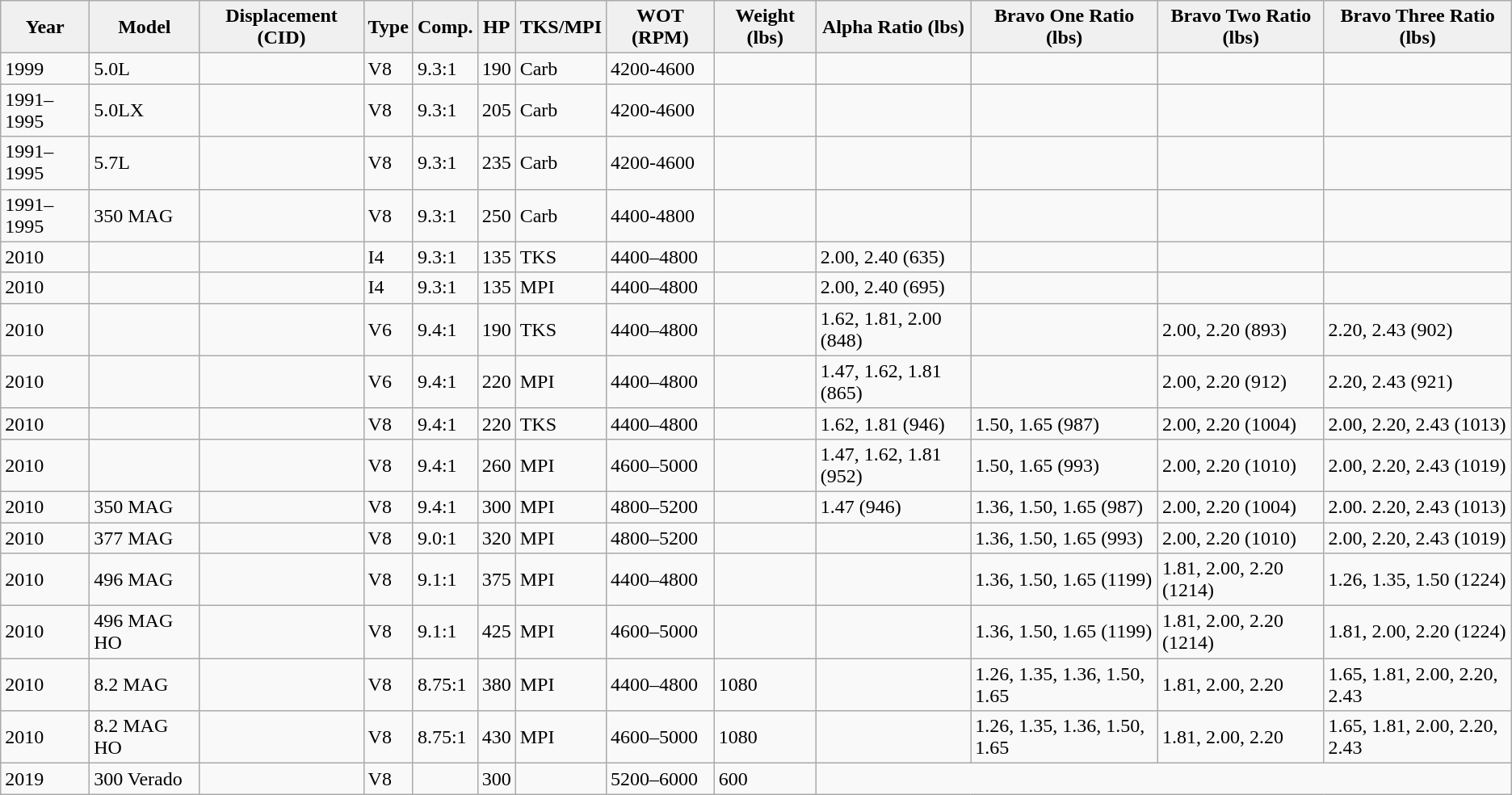<table class="wikitable sortable">
<tr style="text-align:center; background:#f0f0f0;">
<td><strong>Year</strong></td>
<td><strong>Model</strong></td>
<td><strong>Displacement (CID)</strong></td>
<td><strong>Type</strong></td>
<td><strong>Comp.</strong></td>
<td><strong>HP</strong></td>
<td><strong>TKS/MPI</strong></td>
<td><strong>WOT (RPM)</strong></td>
<td><strong>Weight (lbs)</strong></td>
<td><strong>Alpha Ratio (lbs)</strong></td>
<td><strong>Bravo One Ratio (lbs)</strong></td>
<td><strong>Bravo Two Ratio (lbs)</strong></td>
<td><strong>Bravo Three Ratio (lbs)</strong></td>
</tr>
<tr>
<td>1999</td>
<td>5.0L</td>
<td></td>
<td>V8</td>
<td>9.3:1</td>
<td>190</td>
<td>Carb</td>
<td>4200-4600</td>
<td></td>
<td></td>
<td></td>
<td></td>
<td></td>
</tr>
<tr>
<td>1991–1995</td>
<td>5.0LX</td>
<td></td>
<td>V8</td>
<td>9.3:1</td>
<td>205</td>
<td>Carb</td>
<td>4200-4600</td>
<td></td>
<td></td>
<td></td>
<td></td>
<td></td>
</tr>
<tr>
<td>1991–1995</td>
<td>5.7L</td>
<td></td>
<td>V8</td>
<td>9.3:1</td>
<td>235</td>
<td>Carb</td>
<td>4200-4600</td>
<td></td>
<td></td>
<td></td>
<td></td>
<td></td>
</tr>
<tr>
<td>1991–1995</td>
<td>350 MAG</td>
<td></td>
<td>V8</td>
<td>9.3:1</td>
<td>250</td>
<td>Carb</td>
<td>4400-4800</td>
<td></td>
<td></td>
<td></td>
<td></td>
<td></td>
</tr>
<tr>
<td>2010</td>
<td></td>
<td></td>
<td>I4</td>
<td>9.3:1</td>
<td>135</td>
<td>TKS</td>
<td>4400–4800</td>
<td></td>
<td>2.00, 2.40 (635)</td>
<td></td>
<td></td>
<td></td>
</tr>
<tr>
<td>2010</td>
<td></td>
<td></td>
<td>I4</td>
<td>9.3:1</td>
<td>135</td>
<td>MPI</td>
<td>4400–4800</td>
<td></td>
<td>2.00, 2.40 (695)</td>
<td></td>
<td></td>
<td></td>
</tr>
<tr>
<td>2010</td>
<td></td>
<td></td>
<td>V6</td>
<td>9.4:1</td>
<td>190</td>
<td>TKS</td>
<td>4400–4800</td>
<td></td>
<td>1.62, 1.81, 2.00 (848)</td>
<td></td>
<td>2.00, 2.20 (893)</td>
<td>2.20, 2.43 (902)</td>
</tr>
<tr>
<td>2010</td>
<td></td>
<td></td>
<td>V6</td>
<td>9.4:1</td>
<td>220</td>
<td>MPI</td>
<td>4400–4800</td>
<td></td>
<td>1.47, 1.62, 1.81 (865)</td>
<td></td>
<td>2.00, 2.20 (912)</td>
<td>2.20, 2.43 (921)</td>
</tr>
<tr>
<td>2010</td>
<td></td>
<td></td>
<td>V8</td>
<td>9.4:1</td>
<td>220</td>
<td>TKS</td>
<td>4400–4800</td>
<td></td>
<td>1.62, 1.81 (946)</td>
<td>1.50, 1.65 (987)</td>
<td>2.00, 2.20 (1004)</td>
<td>2.00, 2.20, 2.43 (1013)</td>
</tr>
<tr>
<td>2010</td>
<td></td>
<td></td>
<td>V8</td>
<td>9.4:1</td>
<td>260</td>
<td>MPI</td>
<td>4600–5000</td>
<td></td>
<td>1.47, 1.62, 1.81 (952)</td>
<td>1.50, 1.65 (993)</td>
<td>2.00, 2.20 (1010)</td>
<td>2.00, 2.20, 2.43 (1019)</td>
</tr>
<tr>
<td>2010</td>
<td>350 MAG</td>
<td></td>
<td>V8</td>
<td>9.4:1</td>
<td>300</td>
<td>MPI</td>
<td>4800–5200</td>
<td></td>
<td>1.47 (946)</td>
<td>1.36, 1.50, 1.65 (987)</td>
<td>2.00, 2.20 (1004)</td>
<td>2.00. 2.20, 2.43 (1013)</td>
</tr>
<tr>
<td>2010</td>
<td>377 MAG</td>
<td></td>
<td>V8</td>
<td>9.0:1</td>
<td>320</td>
<td>MPI</td>
<td>4800–5200</td>
<td></td>
<td></td>
<td>1.36, 1.50, 1.65 (993)</td>
<td>2.00, 2.20 (1010)</td>
<td>2.00, 2.20, 2.43 (1019)</td>
</tr>
<tr>
<td>2010</td>
<td>496 MAG</td>
<td></td>
<td>V8</td>
<td>9.1:1</td>
<td>375</td>
<td>MPI</td>
<td>4400–4800</td>
<td></td>
<td></td>
<td>1.36, 1.50, 1.65 (1199)</td>
<td>1.81, 2.00, 2.20 (1214)</td>
<td>1.26, 1.35, 1.50 (1224)</td>
</tr>
<tr>
<td>2010</td>
<td>496 MAG HO</td>
<td></td>
<td>V8</td>
<td>9.1:1</td>
<td>425</td>
<td>MPI</td>
<td>4600–5000</td>
<td></td>
<td></td>
<td>1.36, 1.50, 1.65 (1199)</td>
<td>1.81, 2.00, 2.20 (1214)</td>
<td>1.81, 2.00, 2.20 (1224)</td>
</tr>
<tr>
<td>2010</td>
<td>8.2 MAG</td>
<td></td>
<td>V8</td>
<td>8.75:1</td>
<td>380</td>
<td>MPI</td>
<td>4400–4800</td>
<td>1080</td>
<td></td>
<td>1.26, 1.35, 1.36, 1.50, 1.65</td>
<td>1.81, 2.00, 2.20</td>
<td>1.65, 1.81, 2.00, 2.20, 2.43</td>
</tr>
<tr>
<td>2010</td>
<td>8.2 MAG HO</td>
<td></td>
<td>V8</td>
<td>8.75:1</td>
<td>430</td>
<td>MPI</td>
<td>4600–5000</td>
<td>1080</td>
<td></td>
<td>1.26, 1.35, 1.36, 1.50, 1.65</td>
<td>1.81, 2.00, 2.20</td>
<td>1.65, 1.81, 2.00, 2.20, 2.43</td>
</tr>
<tr>
<td>2019</td>
<td>300 Verado</td>
<td></td>
<td>V8</td>
<td></td>
<td>300</td>
<td></td>
<td>5200–6000</td>
<td>600</td>
</tr>
</table>
